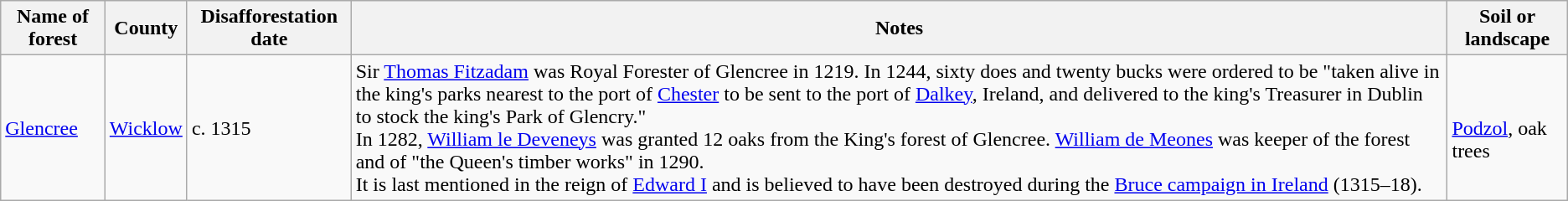<table class="wikitable sortable">
<tr>
<th>Name of forest</th>
<th>County</th>
<th>Disafforestation date</th>
<th>Notes</th>
<th>Soil or landscape</th>
</tr>
<tr>
<td><a href='#'>Glencree</a></td>
<td><a href='#'>Wicklow</a></td>
<td>c. 1315</td>
<td>Sir <a href='#'>Thomas Fitzadam</a> was Royal Forester of Glencree in 1219. In 1244, sixty does and twenty bucks were ordered to be "taken alive in the king's parks nearest to the port of <a href='#'>Chester</a> to be sent to the port of <a href='#'>Dalkey</a>, Ireland, and delivered to the king's Treasurer in Dublin to stock the king's Park of Glencry."<br>In 1282, <a href='#'>William le Deveneys</a> was granted 12 oaks from the King's forest of Glencree. <a href='#'>William de Meones</a> was keeper of the forest and of "the Queen's timber works" in 1290.<br>It is last mentioned in the reign of <a href='#'>Edward I</a> and is believed to have been destroyed during the <a href='#'>Bruce campaign in Ireland</a> (1315–18).</td>
<td><br><a href='#'>Podzol</a>, oak trees</td>
</tr>
</table>
